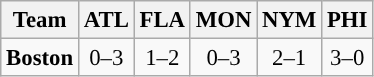<table class="wikitable" style="text-align:center; font-size: 95%;">
<tr>
<th>Team</th>
<th>ATL</th>
<th>FLA</th>
<th>MON</th>
<th>NYM</th>
<th>PHI</th>
</tr>
<tr>
<td><strong>Boston</strong></td>
<td>0–3</td>
<td>1–2</td>
<td>0–3</td>
<td>2–1</td>
<td>3–0</td>
</tr>
</table>
